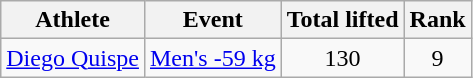<table class="wikitable">
<tr>
<th>Athlete</th>
<th>Event</th>
<th>Total lifted</th>
<th>Rank</th>
</tr>
<tr align="center">
<td align="left"><a href='#'>Diego Quispe</a></td>
<td align="left"><a href='#'>Men's -59 kg</a></td>
<td>130</td>
<td>9</td>
</tr>
</table>
